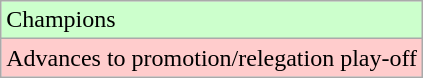<table class="wikitable">
<tr width=10px bgcolor="#ccffcc">
<td>Champions</td>
</tr>
<tr width=10px bgcolor="#ffcccc">
<td>Advances to promotion/relegation play-off</td>
</tr>
</table>
